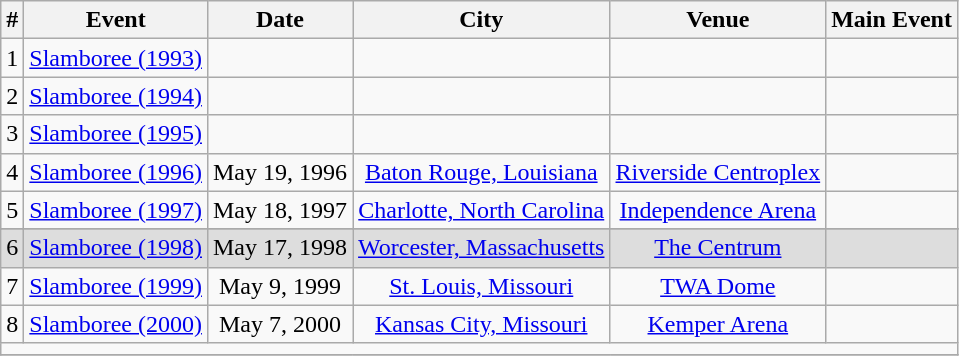<table class="wikitable" align="center"  style="text-align:center;">
<tr>
<th>#</th>
<th>Event</th>
<th>Date</th>
<th>City</th>
<th>Venue</th>
<th>Main Event</th>
</tr>
<tr>
<td>1</td>
<td><a href='#'>Slamboree (1993)</a></td>
<td></td>
<td></td>
<td></td>
<td align=left></td>
</tr>
<tr>
<td>2</td>
<td Slamboree><a href='#'>Slamboree (1994)</a></td>
<td></td>
<td></td>
<td></td>
<td align=left></td>
</tr>
<tr>
<td>3</td>
<td Slamboree><a href='#'>Slamboree (1995)</a></td>
<td></td>
<td></td>
<td></td>
<td align=left></td>
</tr>
<tr>
<td>4</td>
<td><a href='#'>Slamboree (1996)</a></td>
<td>May 19, 1996</td>
<td><a href='#'>Baton Rouge, Louisiana</a></td>
<td><a href='#'>Riverside Centroplex</a></td>
<td align=left></td>
</tr>
<tr>
<td>5</td>
<td><a href='#'>Slamboree (1997)</a></td>
<td>May 18, 1997</td>
<td><a href='#'>Charlotte, North Carolina</a></td>
<td><a href='#'>Independence Arena</a></td>
<td align=left></td>
</tr>
<tr>
</tr>
<tr bgcolor="#ddd">
<td>6</td>
<td><a href='#'>Slamboree (1998)</a></td>
<td>May 17, 1998</td>
<td><a href='#'>Worcester, Massachusetts</a></td>
<td><a href='#'>The Centrum</a></td>
<td align=left></td>
</tr>
<tr>
<td>7</td>
<td><a href='#'>Slamboree (1999)</a></td>
<td>May 9, 1999</td>
<td><a href='#'>St. Louis, Missouri</a></td>
<td><a href='#'>TWA Dome</a></td>
<td align=left></td>
</tr>
<tr>
<td>8</td>
<td><a href='#'>Slamboree (2000)</a></td>
<td>May 7, 2000</td>
<td><a href='#'>Kansas City, Missouri</a></td>
<td><a href='#'>Kemper Arena</a></td>
<td align=left></td>
</tr>
<tr>
<td colspan="10"></td>
</tr>
<tr>
</tr>
</table>
